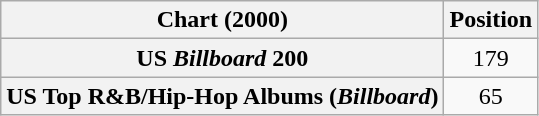<table class="wikitable sortable plainrowheaders" style="text-align:center">
<tr>
<th scope="col">Chart (2000)</th>
<th scope="col">Position</th>
</tr>
<tr>
<th scope="row">US <em>Billboard</em> 200</th>
<td>179</td>
</tr>
<tr>
<th scope="row">US Top R&B/Hip-Hop Albums (<em>Billboard</em>)</th>
<td>65</td>
</tr>
</table>
